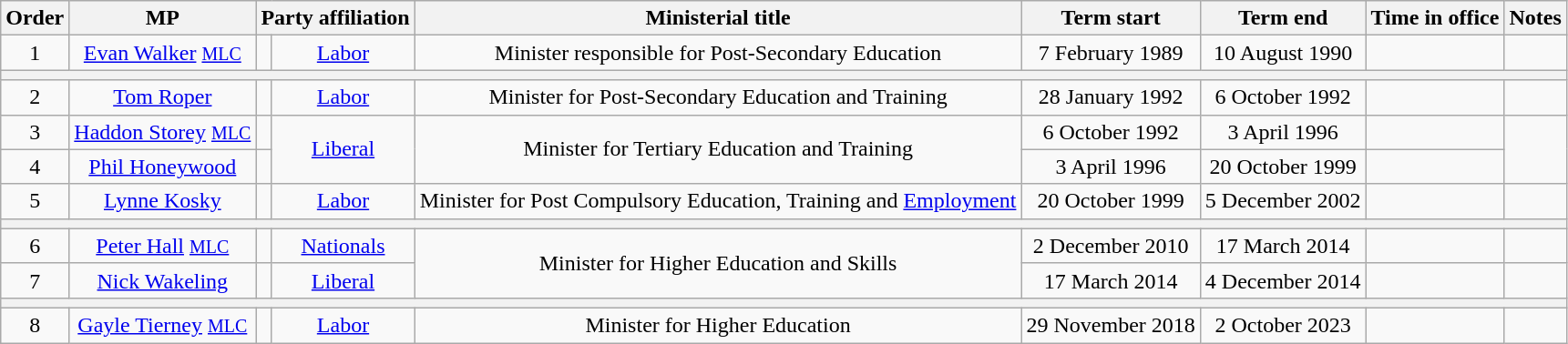<table class="wikitable" style="text-align:center">
<tr>
<th>Order</th>
<th>MP</th>
<th colspan="2">Party affiliation</th>
<th>Ministerial title</th>
<th>Term start</th>
<th>Term end</th>
<th>Time in office</th>
<th>Notes</th>
</tr>
<tr>
<td>1</td>
<td><a href='#'>Evan Walker</a> <a href='#'><small>MLC</small></a></td>
<td></td>
<td><a href='#'>Labor</a></td>
<td>Minister responsible for Post-Secondary Education</td>
<td>7 February 1989</td>
<td>10 August 1990</td>
<td></td>
<td></td>
</tr>
<tr>
<th colspan="9"></th>
</tr>
<tr>
<td>2</td>
<td><a href='#'>Tom Roper</a> </td>
<td></td>
<td><a href='#'>Labor</a></td>
<td>Minister for Post-Secondary Education and Training</td>
<td>28 January 1992</td>
<td>6 October 1992</td>
<td></td>
<td></td>
</tr>
<tr>
<td>3</td>
<td><a href='#'>Haddon Storey</a> <a href='#'><small>MLC</small></a></td>
<td></td>
<td rowspan="2"><a href='#'>Liberal</a></td>
<td rowspan="2">Minister for Tertiary Education and Training</td>
<td>6 October 1992</td>
<td>3 April 1996</td>
<td></td>
<td rowspan="2"></td>
</tr>
<tr>
<td>4</td>
<td><a href='#'>Phil Honeywood</a> </td>
<td></td>
<td>3 April 1996</td>
<td>20 October 1999</td>
<td></td>
</tr>
<tr>
<td>5</td>
<td><a href='#'>Lynne Kosky</a> </td>
<td></td>
<td><a href='#'>Labor</a></td>
<td>Minister for Post Compulsory Education, Training and <a href='#'>Employment</a></td>
<td>20 October 1999</td>
<td>5 December 2002</td>
<td></td>
<td></td>
</tr>
<tr>
<th colspan="9"></th>
</tr>
<tr>
<td>6</td>
<td><a href='#'>Peter Hall</a> <a href='#'><small>MLC</small></a></td>
<td></td>
<td><a href='#'>Nationals</a></td>
<td rowspan="2">Minister for Higher Education and Skills</td>
<td>2 December 2010</td>
<td>17 March 2014</td>
<td></td>
<td></td>
</tr>
<tr>
<td>7</td>
<td><a href='#'>Nick Wakeling</a> </td>
<td></td>
<td><a href='#'>Liberal</a></td>
<td>17 March 2014</td>
<td>4 December 2014</td>
<td></td>
<td></td>
</tr>
<tr>
<th colspan="9"></th>
</tr>
<tr>
<td>8</td>
<td><a href='#'>Gayle Tierney</a> <a href='#'><small>MLC</small></a></td>
<td></td>
<td><a href='#'>Labor</a></td>
<td>Minister for Higher Education</td>
<td>29 November 2018</td>
<td>2 October 2023</td>
<td></td>
<td></td>
</tr>
</table>
